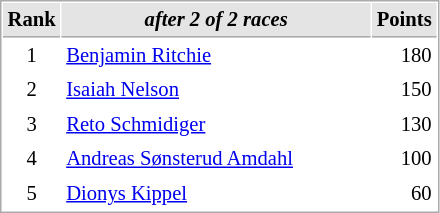<table cellspacing="1" cellpadding="3" style="border:1px solid #aaa; font-size:86%;">
<tr style="background:#e4e4e4;">
<th style="border-bottom:1px solid #aaa; width:10px;">Rank</th>
<th style="border-bottom:1px solid #aaa; width:200px; white-space:nowrap;"><em>after 2 of 2 races</em></th>
<th style="border-bottom:1px solid #aaa; width:20px;">Points</th>
</tr>
<tr>
<td style="text-align:center;">1</td>
<td> <a href='#'>Benjamin Ritchie</a></td>
<td align="right">180</td>
</tr>
<tr>
<td style="text-align:center;">2</td>
<td> <a href='#'>Isaiah Nelson</a></td>
<td align="right">150</td>
</tr>
<tr>
<td style="text-align:center;">3</td>
<td> <a href='#'>Reto Schmidiger</a></td>
<td align="right">130</td>
</tr>
<tr>
<td style="text-align:center;">4</td>
<td> <a href='#'>Andreas Sønsterud Amdahl</a></td>
<td align="right">100</td>
</tr>
<tr>
<td style="text-align:center;">5</td>
<td> <a href='#'>Dionys Kippel</a></td>
<td align="right">60</td>
</tr>
</table>
